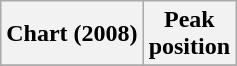<table class="wikitable plainrowheaders" style="text-align:center">
<tr>
<th>Chart (2008)</th>
<th>Peak<br>position</th>
</tr>
<tr>
</tr>
</table>
